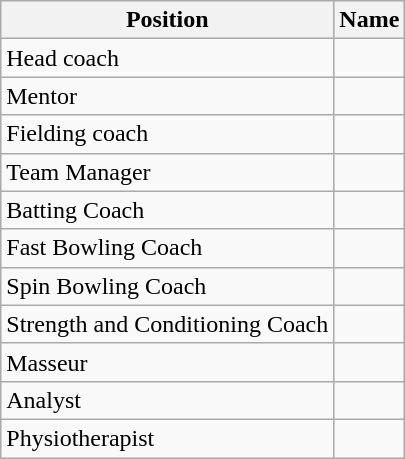<table class="wikitable">
<tr>
<th>Position</th>
<th>Name</th>
</tr>
<tr>
<td>Head coach</td>
<td></td>
</tr>
<tr>
<td>Mentor</td>
<td></td>
</tr>
<tr>
<td>Fielding coach</td>
<td></td>
</tr>
<tr>
<td>Team Manager</td>
<td></td>
</tr>
<tr>
<td>Batting Coach</td>
<td></td>
</tr>
<tr>
<td>Fast Bowling Coach</td>
<td></td>
</tr>
<tr>
<td>Spin Bowling Coach</td>
<td></td>
</tr>
<tr>
<td>Strength and Conditioning Coach</td>
<td></td>
</tr>
<tr>
<td>Masseur</td>
<td></td>
</tr>
<tr>
<td>Analyst</td>
<td></td>
</tr>
<tr>
<td>Physiotherapist</td>
<td></td>
</tr>
</table>
